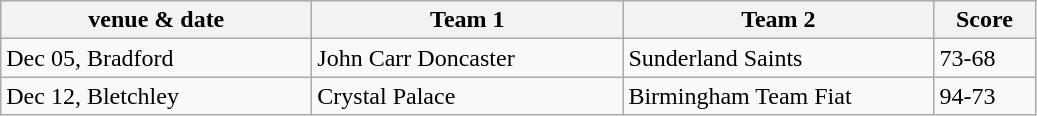<table class="wikitable" style="font-size: 100%">
<tr>
<th width=200>venue & date</th>
<th width=200>Team 1</th>
<th width=200>Team 2</th>
<th width=60>Score</th>
</tr>
<tr>
<td>Dec 05, Bradford</td>
<td>John Carr Doncaster</td>
<td>Sunderland Saints</td>
<td>73-68</td>
</tr>
<tr>
<td>Dec 12, Bletchley</td>
<td>Crystal Palace</td>
<td>Birmingham Team Fiat</td>
<td>94-73</td>
</tr>
</table>
